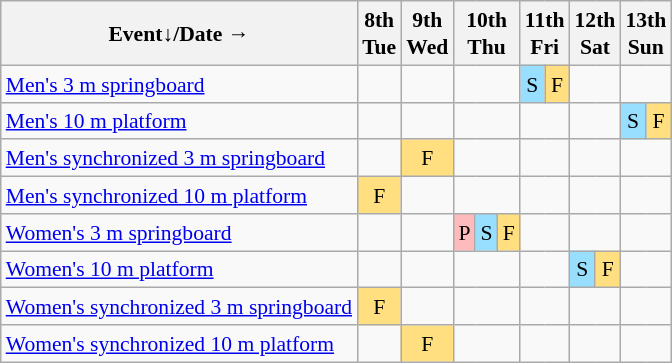<table class="wikitable" style="margin:0.5em auto; font-size:90%; line-height:1.25em; text-align:center;">
<tr>
<th>Event↓/Date →</th>
<th>8th<br>Tue</th>
<th>9th<br>Wed</th>
<th colspan=3>10th<br>Thu</th>
<th colspan=2>11th<br>Fri</th>
<th colspan=2>12th<br>Sat</th>
<th colspan=2>13th<br>Sun</th>
</tr>
<tr>
<td align="left"><a href='#'>Men's 3 m springboard</a></td>
<td></td>
<td></td>
<td colspan=3></td>
<td bgcolor="#97DEFF">S</td>
<td bgcolor="#FFDF80">F</td>
<td colspan=2></td>
<td colspan=2></td>
</tr>
<tr>
<td align="left"><a href='#'>Men's 10 m platform</a></td>
<td></td>
<td></td>
<td colspan=3></td>
<td colspan=2></td>
<td colspan=2></td>
<td bgcolor="#97DEFF">S</td>
<td bgcolor="#FFDF80">F</td>
</tr>
<tr>
<td align="left"><a href='#'>Men's synchronized 3 m springboard</a></td>
<td></td>
<td bgcolor="#FFDF80">F</td>
<td colspan=3></td>
<td colspan=2></td>
<td colspan=2></td>
<td colspan=2></td>
</tr>
<tr>
<td align="left"><a href='#'>Men's synchronized 10 m platform</a></td>
<td bgcolor="#FFDF80">F</td>
<td></td>
<td colspan=3></td>
<td colspan=2></td>
<td colspan=2></td>
<td colspan=2></td>
</tr>
<tr>
<td align="left"><a href='#'>Women's 3 m springboard</a></td>
<td></td>
<td></td>
<td bgcolor="#FFBBBB">P</td>
<td bgcolor="#97DEFF">S</td>
<td bgcolor="#FFDF80">F</td>
<td colspan=2></td>
<td colspan=2></td>
<td colspan=2></td>
</tr>
<tr>
<td align="left"><a href='#'>Women's 10 m platform</a></td>
<td></td>
<td></td>
<td colspan=3></td>
<td colspan=2></td>
<td bgcolor="#97DEFF">S</td>
<td bgcolor="#FFDF80">F</td>
<td colspan=2></td>
</tr>
<tr>
<td align="left"><a href='#'>Women's synchronized 3 m springboard</a></td>
<td bgcolor="#FFDF80">F</td>
<td></td>
<td colspan=3></td>
<td colspan=2></td>
<td colspan=2></td>
<td colspan=2></td>
</tr>
<tr>
<td align="left"><a href='#'>Women's synchronized 10 m platform</a></td>
<td></td>
<td bgcolor="#FFDF80">F</td>
<td colspan=3></td>
<td colspan=2></td>
<td colspan=2></td>
<td colspan=2></td>
</tr>
</table>
